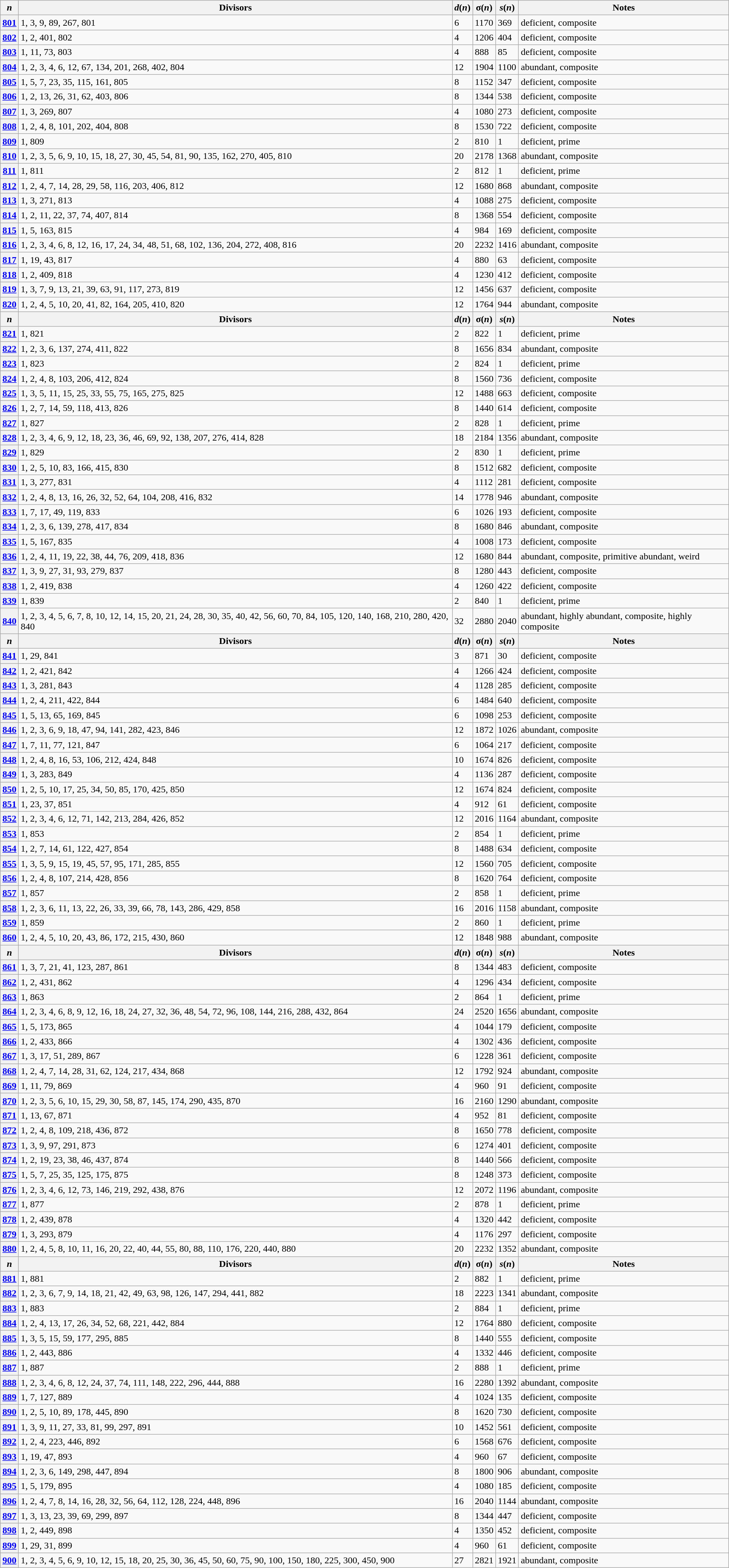<table class="wikitable">
<tr>
<th><em>n</em></th>
<th>Divisors</th>
<th><em>d</em>(<em>n</em>)</th>
<th>σ(<em>n</em>)</th>
<th><em>s</em>(<em>n</em>)</th>
<th>Notes</th>
</tr>
<tr>
<th><a href='#'>801</a></th>
<td>1, 3, 9, 89, 267, 801</td>
<td>6</td>
<td>1170</td>
<td>369</td>
<td>deficient, composite</td>
</tr>
<tr>
<th><a href='#'>802</a></th>
<td>1, 2, 401, 802</td>
<td>4</td>
<td>1206</td>
<td>404</td>
<td>deficient, composite</td>
</tr>
<tr>
<th><a href='#'>803</a></th>
<td>1, 11, 73, 803</td>
<td>4</td>
<td>888</td>
<td>85</td>
<td>deficient, composite</td>
</tr>
<tr>
<th><a href='#'>804</a></th>
<td>1, 2, 3, 4, 6, 12, 67, 134, 201, 268, 402, 804</td>
<td>12</td>
<td>1904</td>
<td>1100</td>
<td>abundant, composite</td>
</tr>
<tr>
<th><a href='#'>805</a></th>
<td>1, 5, 7, 23, 35, 115, 161, 805</td>
<td>8</td>
<td>1152</td>
<td>347</td>
<td>deficient, composite</td>
</tr>
<tr>
<th><a href='#'>806</a></th>
<td>1, 2, 13, 26, 31, 62, 403, 806</td>
<td>8</td>
<td>1344</td>
<td>538</td>
<td>deficient, composite</td>
</tr>
<tr>
<th><a href='#'>807</a></th>
<td>1, 3, 269, 807</td>
<td>4</td>
<td>1080</td>
<td>273</td>
<td>deficient, composite</td>
</tr>
<tr>
<th><a href='#'>808</a></th>
<td>1, 2, 4, 8, 101, 202, 404, 808</td>
<td>8</td>
<td>1530</td>
<td>722</td>
<td>deficient, composite</td>
</tr>
<tr>
<th><a href='#'>809</a></th>
<td>1, 809</td>
<td>2</td>
<td>810</td>
<td>1</td>
<td>deficient, prime</td>
</tr>
<tr>
<th><a href='#'>810</a></th>
<td>1, 2, 3, 5, 6, 9, 10, 15, 18, 27, 30, 45, 54, 81, 90, 135, 162, 270, 405, 810</td>
<td>20</td>
<td>2178</td>
<td>1368</td>
<td>abundant, composite</td>
</tr>
<tr>
<th><a href='#'>811</a></th>
<td>1, 811</td>
<td>2</td>
<td>812</td>
<td>1</td>
<td>deficient, prime</td>
</tr>
<tr>
<th><a href='#'>812</a></th>
<td>1, 2, 4, 7, 14, 28, 29, 58, 116, 203, 406, 812</td>
<td>12</td>
<td>1680</td>
<td>868</td>
<td>abundant, composite</td>
</tr>
<tr>
<th><a href='#'>813</a></th>
<td>1, 3, 271, 813</td>
<td>4</td>
<td>1088</td>
<td>275</td>
<td>deficient, composite</td>
</tr>
<tr>
<th><a href='#'>814</a></th>
<td>1, 2, 11, 22, 37, 74, 407, 814</td>
<td>8</td>
<td>1368</td>
<td>554</td>
<td>deficient, composite</td>
</tr>
<tr>
<th><a href='#'>815</a></th>
<td>1, 5, 163, 815</td>
<td>4</td>
<td>984</td>
<td>169</td>
<td>deficient, composite</td>
</tr>
<tr>
<th><a href='#'>816</a></th>
<td>1, 2, 3, 4, 6, 8, 12, 16, 17, 24, 34, 48, 51, 68, 102, 136, 204, 272, 408, 816</td>
<td>20</td>
<td>2232</td>
<td>1416</td>
<td>abundant, composite</td>
</tr>
<tr>
<th><a href='#'>817</a></th>
<td>1, 19, 43, 817</td>
<td>4</td>
<td>880</td>
<td>63</td>
<td>deficient, composite</td>
</tr>
<tr>
<th><a href='#'>818</a></th>
<td>1, 2, 409, 818</td>
<td>4</td>
<td>1230</td>
<td>412</td>
<td>deficient, composite</td>
</tr>
<tr>
<th><a href='#'>819</a></th>
<td>1, 3, 7, 9, 13, 21, 39, 63, 91, 117, 273, 819</td>
<td>12</td>
<td>1456</td>
<td>637</td>
<td>deficient, composite</td>
</tr>
<tr>
<th><a href='#'>820</a></th>
<td>1, 2, 4, 5, 10, 20, 41, 82, 164, 205, 410, 820</td>
<td>12</td>
<td>1764</td>
<td>944</td>
<td>abundant, composite</td>
</tr>
<tr>
<th><em>n</em></th>
<th>Divisors</th>
<th><em>d</em>(<em>n</em>)</th>
<th>σ(<em>n</em>)</th>
<th><em>s</em>(<em>n</em>)</th>
<th>Notes</th>
</tr>
<tr>
<th><a href='#'>821</a></th>
<td>1, 821</td>
<td>2</td>
<td>822</td>
<td>1</td>
<td>deficient, prime</td>
</tr>
<tr>
<th><a href='#'>822</a></th>
<td>1, 2, 3, 6, 137, 274, 411, 822</td>
<td>8</td>
<td>1656</td>
<td>834</td>
<td>abundant, composite</td>
</tr>
<tr>
<th><a href='#'>823</a></th>
<td>1, 823</td>
<td>2</td>
<td>824</td>
<td>1</td>
<td>deficient, prime</td>
</tr>
<tr>
<th><a href='#'>824</a></th>
<td>1, 2, 4, 8, 103, 206, 412, 824</td>
<td>8</td>
<td>1560</td>
<td>736</td>
<td>deficient, composite</td>
</tr>
<tr>
<th><a href='#'>825</a></th>
<td>1, 3, 5, 11, 15, 25, 33, 55, 75, 165, 275, 825</td>
<td>12</td>
<td>1488</td>
<td>663</td>
<td>deficient, composite</td>
</tr>
<tr>
<th><a href='#'>826</a></th>
<td>1, 2, 7, 14, 59, 118, 413, 826</td>
<td>8</td>
<td>1440</td>
<td>614</td>
<td>deficient, composite</td>
</tr>
<tr>
<th><a href='#'>827</a></th>
<td>1, 827</td>
<td>2</td>
<td>828</td>
<td>1</td>
<td>deficient, prime</td>
</tr>
<tr>
<th><a href='#'>828</a></th>
<td>1, 2, 3, 4, 6, 9, 12, 18, 23, 36, 46, 69, 92, 138, 207, 276, 414, 828</td>
<td>18</td>
<td>2184</td>
<td>1356</td>
<td>abundant, composite</td>
</tr>
<tr>
<th><a href='#'>829</a></th>
<td>1, 829</td>
<td>2</td>
<td>830</td>
<td>1</td>
<td>deficient, prime</td>
</tr>
<tr>
<th><a href='#'>830</a></th>
<td>1, 2, 5, 10, 83, 166, 415, 830</td>
<td>8</td>
<td>1512</td>
<td>682</td>
<td>deficient, composite</td>
</tr>
<tr>
<th><a href='#'>831</a></th>
<td>1, 3, 277, 831</td>
<td>4</td>
<td>1112</td>
<td>281</td>
<td>deficient, composite</td>
</tr>
<tr>
<th><a href='#'>832</a></th>
<td>1, 2, 4, 8, 13, 16, 26, 32, 52, 64, 104, 208, 416, 832</td>
<td>14</td>
<td>1778</td>
<td>946</td>
<td>abundant, composite</td>
</tr>
<tr>
<th><a href='#'>833</a></th>
<td>1, 7, 17, 49, 119, 833</td>
<td>6</td>
<td>1026</td>
<td>193</td>
<td>deficient, composite</td>
</tr>
<tr>
<th><a href='#'>834</a></th>
<td>1, 2, 3, 6, 139, 278, 417, 834</td>
<td>8</td>
<td>1680</td>
<td>846</td>
<td>abundant, composite</td>
</tr>
<tr>
<th><a href='#'>835</a></th>
<td>1, 5, 167, 835</td>
<td>4</td>
<td>1008</td>
<td>173</td>
<td>deficient, composite</td>
</tr>
<tr>
<th><a href='#'>836</a></th>
<td>1, 2, 4, 11, 19, 22, 38, 44, 76, 209, 418, 836</td>
<td>12</td>
<td>1680</td>
<td>844</td>
<td>abundant, composite, primitive abundant, weird</td>
</tr>
<tr>
<th><a href='#'>837</a></th>
<td>1, 3, 9, 27, 31, 93, 279, 837</td>
<td>8</td>
<td>1280</td>
<td>443</td>
<td>deficient, composite</td>
</tr>
<tr>
<th><a href='#'>838</a></th>
<td>1, 2, 419, 838</td>
<td>4</td>
<td>1260</td>
<td>422</td>
<td>deficient, composite</td>
</tr>
<tr>
<th><a href='#'>839</a></th>
<td>1, 839</td>
<td>2</td>
<td>840</td>
<td>1</td>
<td>deficient, prime</td>
</tr>
<tr>
<th><a href='#'>840</a></th>
<td>1, 2, 3, 4, 5, 6, 7, 8, 10, 12, 14, 15, 20, 21, 24, 28, 30, 35, 40, 42, 56, 60, 70, 84, 105, 120, 140, 168, 210, 280, 420, 840</td>
<td>32</td>
<td>2880</td>
<td>2040</td>
<td>abundant, highly abundant, composite, highly composite</td>
</tr>
<tr>
<th><em>n</em></th>
<th>Divisors</th>
<th><em>d</em>(<em>n</em>)</th>
<th>σ(<em>n</em>)</th>
<th><em>s</em>(<em>n</em>)</th>
<th>Notes</th>
</tr>
<tr>
<th><a href='#'>841</a></th>
<td>1, 29, 841</td>
<td>3</td>
<td>871</td>
<td>30</td>
<td>deficient, composite</td>
</tr>
<tr>
<th><a href='#'>842</a></th>
<td>1, 2, 421, 842</td>
<td>4</td>
<td>1266</td>
<td>424</td>
<td>deficient, composite</td>
</tr>
<tr>
<th><a href='#'>843</a></th>
<td>1, 3, 281, 843</td>
<td>4</td>
<td>1128</td>
<td>285</td>
<td>deficient, composite</td>
</tr>
<tr>
<th><a href='#'>844</a></th>
<td>1, 2, 4, 211, 422, 844</td>
<td>6</td>
<td>1484</td>
<td>640</td>
<td>deficient, composite</td>
</tr>
<tr>
<th><a href='#'>845</a></th>
<td>1, 5, 13, 65, 169, 845</td>
<td>6</td>
<td>1098</td>
<td>253</td>
<td>deficient, composite</td>
</tr>
<tr>
<th><a href='#'>846</a></th>
<td>1, 2, 3, 6, 9, 18, 47, 94, 141, 282, 423, 846</td>
<td>12</td>
<td>1872</td>
<td>1026</td>
<td>abundant, composite</td>
</tr>
<tr>
<th><a href='#'>847</a></th>
<td>1, 7, 11, 77, 121, 847</td>
<td>6</td>
<td>1064</td>
<td>217</td>
<td>deficient, composite</td>
</tr>
<tr>
<th><a href='#'>848</a></th>
<td>1, 2, 4, 8, 16, 53, 106, 212, 424, 848</td>
<td>10</td>
<td>1674</td>
<td>826</td>
<td>deficient, composite</td>
</tr>
<tr>
<th><a href='#'>849</a></th>
<td>1, 3, 283, 849</td>
<td>4</td>
<td>1136</td>
<td>287</td>
<td>deficient, composite</td>
</tr>
<tr>
<th><a href='#'>850</a></th>
<td>1, 2, 5, 10, 17, 25, 34, 50, 85, 170, 425, 850</td>
<td>12</td>
<td>1674</td>
<td>824</td>
<td>deficient, composite</td>
</tr>
<tr>
<th><a href='#'>851</a></th>
<td>1, 23, 37, 851</td>
<td>4</td>
<td>912</td>
<td>61</td>
<td>deficient, composite</td>
</tr>
<tr>
<th><a href='#'>852</a></th>
<td>1, 2, 3, 4, 6, 12, 71, 142, 213, 284, 426, 852</td>
<td>12</td>
<td>2016</td>
<td>1164</td>
<td>abundant, composite</td>
</tr>
<tr>
<th><a href='#'>853</a></th>
<td>1, 853</td>
<td>2</td>
<td>854</td>
<td>1</td>
<td>deficient, prime</td>
</tr>
<tr>
<th><a href='#'>854</a></th>
<td>1, 2, 7, 14, 61, 122, 427, 854</td>
<td>8</td>
<td>1488</td>
<td>634</td>
<td>deficient, composite</td>
</tr>
<tr>
<th><a href='#'>855</a></th>
<td>1, 3, 5, 9, 15, 19, 45, 57, 95, 171, 285, 855</td>
<td>12</td>
<td>1560</td>
<td>705</td>
<td>deficient, composite</td>
</tr>
<tr>
<th><a href='#'>856</a></th>
<td>1, 2, 4, 8, 107, 214, 428, 856</td>
<td>8</td>
<td>1620</td>
<td>764</td>
<td>deficient, composite</td>
</tr>
<tr>
<th><a href='#'>857</a></th>
<td>1, 857</td>
<td>2</td>
<td>858</td>
<td>1</td>
<td>deficient, prime</td>
</tr>
<tr>
<th><a href='#'>858</a></th>
<td>1, 2, 3, 6, 11, 13, 22, 26, 33, 39, 66, 78, 143, 286, 429, 858</td>
<td>16</td>
<td>2016</td>
<td>1158</td>
<td>abundant, composite</td>
</tr>
<tr>
<th><a href='#'>859</a></th>
<td>1, 859</td>
<td>2</td>
<td>860</td>
<td>1</td>
<td>deficient, prime</td>
</tr>
<tr>
<th><a href='#'>860</a></th>
<td>1, 2, 4, 5, 10, 20, 43, 86, 172, 215, 430, 860</td>
<td>12</td>
<td>1848</td>
<td>988</td>
<td>abundant, composite</td>
</tr>
<tr>
<th><em>n</em></th>
<th>Divisors</th>
<th><em>d</em>(<em>n</em>)</th>
<th>σ(<em>n</em>)</th>
<th><em>s</em>(<em>n</em>)</th>
<th>Notes</th>
</tr>
<tr>
<th><a href='#'>861</a></th>
<td>1, 3, 7, 21, 41, 123, 287, 861</td>
<td>8</td>
<td>1344</td>
<td>483</td>
<td>deficient, composite</td>
</tr>
<tr>
<th><a href='#'>862</a></th>
<td>1, 2, 431, 862</td>
<td>4</td>
<td>1296</td>
<td>434</td>
<td>deficient, composite</td>
</tr>
<tr>
<th><a href='#'>863</a></th>
<td>1, 863</td>
<td>2</td>
<td>864</td>
<td>1</td>
<td>deficient, prime</td>
</tr>
<tr>
<th><a href='#'>864</a></th>
<td>1, 2, 3, 4, 6, 8, 9, 12, 16, 18, 24, 27, 32, 36, 48, 54, 72, 96, 108, 144, 216, 288, 432, 864</td>
<td>24</td>
<td>2520</td>
<td>1656</td>
<td>abundant, composite</td>
</tr>
<tr>
<th><a href='#'>865</a></th>
<td>1, 5, 173, 865</td>
<td>4</td>
<td>1044</td>
<td>179</td>
<td>deficient, composite</td>
</tr>
<tr>
<th><a href='#'>866</a></th>
<td>1, 2, 433, 866</td>
<td>4</td>
<td>1302</td>
<td>436</td>
<td>deficient, composite</td>
</tr>
<tr>
<th><a href='#'>867</a></th>
<td>1, 3, 17, 51, 289, 867</td>
<td>6</td>
<td>1228</td>
<td>361</td>
<td>deficient, composite</td>
</tr>
<tr>
<th><a href='#'>868</a></th>
<td>1, 2, 4, 7, 14, 28, 31, 62, 124, 217, 434, 868</td>
<td>12</td>
<td>1792</td>
<td>924</td>
<td>abundant, composite</td>
</tr>
<tr>
<th><a href='#'>869</a></th>
<td>1, 11, 79, 869</td>
<td>4</td>
<td>960</td>
<td>91</td>
<td>deficient, composite</td>
</tr>
<tr>
<th><a href='#'>870</a></th>
<td>1, 2, 3, 5, 6, 10, 15, 29, 30, 58, 87, 145, 174, 290, 435, 870</td>
<td>16</td>
<td>2160</td>
<td>1290</td>
<td>abundant, composite</td>
</tr>
<tr>
<th><a href='#'>871</a></th>
<td>1, 13, 67, 871</td>
<td>4</td>
<td>952</td>
<td>81</td>
<td>deficient, composite</td>
</tr>
<tr>
<th><a href='#'>872</a></th>
<td>1, 2, 4, 8, 109, 218, 436, 872</td>
<td>8</td>
<td>1650</td>
<td>778</td>
<td>deficient, composite</td>
</tr>
<tr>
<th><a href='#'>873</a></th>
<td>1, 3, 9, 97, 291, 873</td>
<td>6</td>
<td>1274</td>
<td>401</td>
<td>deficient, composite</td>
</tr>
<tr>
<th><a href='#'>874</a></th>
<td>1, 2, 19, 23, 38, 46, 437, 874</td>
<td>8</td>
<td>1440</td>
<td>566</td>
<td>deficient, composite</td>
</tr>
<tr>
<th><a href='#'>875</a></th>
<td>1, 5, 7, 25, 35, 125, 175, 875</td>
<td>8</td>
<td>1248</td>
<td>373</td>
<td>deficient, composite</td>
</tr>
<tr>
<th><a href='#'>876</a></th>
<td>1, 2, 3, 4, 6, 12, 73, 146, 219, 292, 438, 876</td>
<td>12</td>
<td>2072</td>
<td>1196</td>
<td>abundant, composite</td>
</tr>
<tr>
<th><a href='#'>877</a></th>
<td>1, 877</td>
<td>2</td>
<td>878</td>
<td>1</td>
<td>deficient, prime</td>
</tr>
<tr>
<th><a href='#'>878</a></th>
<td>1, 2, 439, 878</td>
<td>4</td>
<td>1320</td>
<td>442</td>
<td>deficient, composite</td>
</tr>
<tr>
<th><a href='#'>879</a></th>
<td>1, 3, 293, 879</td>
<td>4</td>
<td>1176</td>
<td>297</td>
<td>deficient, composite</td>
</tr>
<tr>
<th><a href='#'>880</a></th>
<td>1, 2, 4, 5, 8, 10, 11, 16, 20, 22, 40, 44, 55, 80, 88, 110, 176, 220, 440, 880</td>
<td>20</td>
<td>2232</td>
<td>1352</td>
<td>abundant, composite</td>
</tr>
<tr>
<th><em>n</em></th>
<th>Divisors</th>
<th><em>d</em>(<em>n</em>)</th>
<th>σ(<em>n</em>)</th>
<th><em>s</em>(<em>n</em>)</th>
<th>Notes</th>
</tr>
<tr>
<th><a href='#'>881</a></th>
<td>1, 881</td>
<td>2</td>
<td>882</td>
<td>1</td>
<td>deficient, prime</td>
</tr>
<tr>
<th><a href='#'>882</a></th>
<td>1, 2, 3, 6, 7, 9, 14, 18, 21, 42, 49, 63, 98, 126, 147, 294, 441, 882</td>
<td>18</td>
<td>2223</td>
<td>1341</td>
<td>abundant, composite</td>
</tr>
<tr>
<th><a href='#'>883</a></th>
<td>1, 883</td>
<td>2</td>
<td>884</td>
<td>1</td>
<td>deficient, prime</td>
</tr>
<tr>
<th><a href='#'>884</a></th>
<td>1, 2, 4, 13, 17, 26, 34, 52, 68, 221, 442, 884</td>
<td>12</td>
<td>1764</td>
<td>880</td>
<td>deficient, composite</td>
</tr>
<tr>
<th><a href='#'>885</a></th>
<td>1, 3, 5, 15, 59, 177, 295, 885</td>
<td>8</td>
<td>1440</td>
<td>555</td>
<td>deficient, composite</td>
</tr>
<tr>
<th><a href='#'>886</a></th>
<td>1, 2, 443, 886</td>
<td>4</td>
<td>1332</td>
<td>446</td>
<td>deficient, composite</td>
</tr>
<tr>
<th><a href='#'>887</a></th>
<td>1, 887</td>
<td>2</td>
<td>888</td>
<td>1</td>
<td>deficient, prime</td>
</tr>
<tr>
<th><a href='#'>888</a></th>
<td>1, 2, 3, 4, 6, 8, 12, 24, 37, 74, 111, 148, 222, 296, 444, 888</td>
<td>16</td>
<td>2280</td>
<td>1392</td>
<td>abundant, composite</td>
</tr>
<tr>
<th><a href='#'>889</a></th>
<td>1, 7, 127, 889</td>
<td>4</td>
<td>1024</td>
<td>135</td>
<td>deficient, composite</td>
</tr>
<tr>
<th><a href='#'>890</a></th>
<td>1, 2, 5, 10, 89, 178, 445, 890</td>
<td>8</td>
<td>1620</td>
<td>730</td>
<td>deficient, composite</td>
</tr>
<tr>
<th><a href='#'>891</a></th>
<td>1, 3, 9, 11, 27, 33, 81, 99, 297, 891</td>
<td>10</td>
<td>1452</td>
<td>561</td>
<td>deficient, composite</td>
</tr>
<tr>
<th><a href='#'>892</a></th>
<td>1, 2, 4, 223, 446, 892</td>
<td>6</td>
<td>1568</td>
<td>676</td>
<td>deficient, composite</td>
</tr>
<tr>
<th><a href='#'>893</a></th>
<td>1, 19, 47, 893</td>
<td>4</td>
<td>960</td>
<td>67</td>
<td>deficient, composite</td>
</tr>
<tr>
<th><a href='#'>894</a></th>
<td>1, 2, 3, 6, 149, 298, 447, 894</td>
<td>8</td>
<td>1800</td>
<td>906</td>
<td>abundant, composite</td>
</tr>
<tr>
<th><a href='#'>895</a></th>
<td>1, 5, 179, 895</td>
<td>4</td>
<td>1080</td>
<td>185</td>
<td>deficient, composite</td>
</tr>
<tr>
<th><a href='#'>896</a></th>
<td>1, 2, 4, 7, 8, 14, 16, 28, 32, 56, 64, 112, 128, 224, 448, 896</td>
<td>16</td>
<td>2040</td>
<td>1144</td>
<td>abundant, composite</td>
</tr>
<tr>
<th><a href='#'>897</a></th>
<td>1, 3, 13, 23, 39, 69, 299, 897</td>
<td>8</td>
<td>1344</td>
<td>447</td>
<td>deficient, composite</td>
</tr>
<tr>
<th><a href='#'>898</a></th>
<td>1, 2, 449, 898</td>
<td>4</td>
<td>1350</td>
<td>452</td>
<td>deficient, composite</td>
</tr>
<tr>
<th><a href='#'>899</a></th>
<td>1, 29, 31, 899</td>
<td>4</td>
<td>960</td>
<td>61</td>
<td>deficient, composite</td>
</tr>
<tr>
<th><a href='#'>900</a></th>
<td>1, 2, 3, 4, 5, 6, 9, 10, 12, 15, 18, 20, 25, 30, 36, 45, 50, 60, 75, 90, 100, 150, 180, 225, 300, 450, 900</td>
<td>27</td>
<td>2821</td>
<td>1921</td>
<td>abundant, composite</td>
</tr>
</table>
